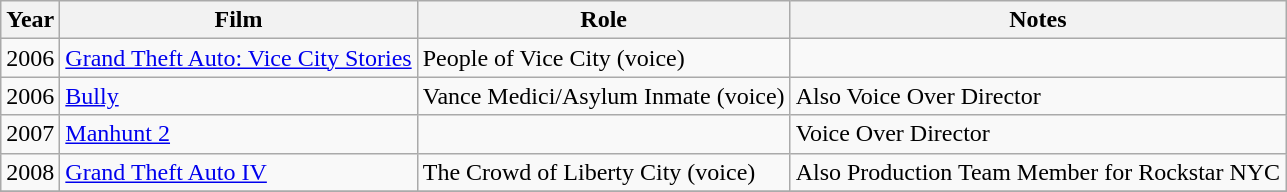<table class="wikitable sortable">
<tr>
<th>Year</th>
<th>Film</th>
<th>Role</th>
<th class = "unsortable">Notes</th>
</tr>
<tr>
<td>2006</td>
<td><a href='#'>Grand Theft Auto: Vice City Stories</a></td>
<td>People of Vice City (voice)</td>
<td></td>
</tr>
<tr>
<td>2006</td>
<td><a href='#'>Bully</a></td>
<td>Vance Medici/Asylum Inmate (voice)</td>
<td>Also Voice Over Director</td>
</tr>
<tr>
<td>2007</td>
<td><a href='#'>Manhunt 2</a></td>
<td></td>
<td>Voice Over Director</td>
</tr>
<tr>
<td>2008</td>
<td><a href='#'>Grand Theft Auto IV</a></td>
<td>The Crowd of Liberty City (voice)</td>
<td>Also Production Team Member for Rockstar NYC</td>
</tr>
<tr>
</tr>
</table>
